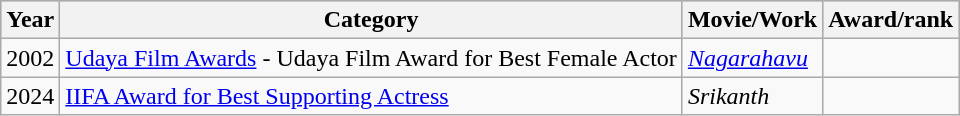<table class="wikitable">
<tr style="background:#b0c4de; text-align:center;">
<th scope="col">Year</th>
<th scope="col">Category</th>
<th scope="col">Movie/Work</th>
<th scope="col">Award/rank</th>
</tr>
<tr>
<td>2002</td>
<td><a href='#'>Udaya Film Awards</a> - Udaya Film Award for Best Female Actor</td>
<td><em><a href='#'>Nagarahavu</a></em></td>
<td></td>
</tr>
<tr>
<td>2024</td>
<td><a href='#'>IIFA Award for Best Supporting Actress</a></td>
<td><em>Srikanth</em></td>
<td></td>
</tr>
</table>
